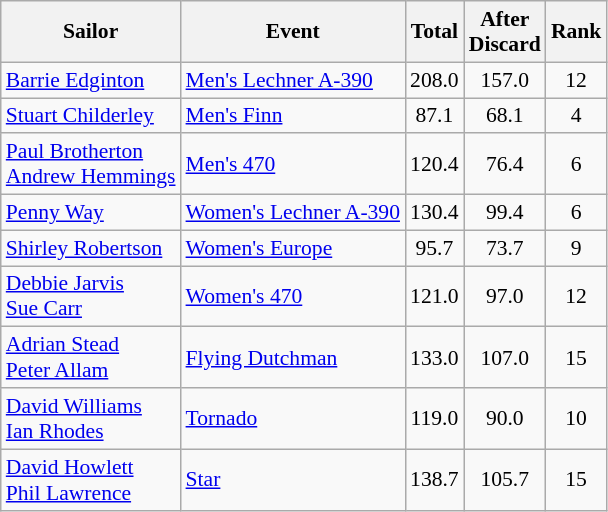<table class=wikitable style="font-size:90%">
<tr>
<th>Sailor</th>
<th>Event</th>
<th>Total</th>
<th>After<br>Discard</th>
<th>Rank</th>
</tr>
<tr style="text-align:center;">
<td style="text-align:left;"><a href='#'>Barrie Edginton</a></td>
<td style="text-align:left;"><a href='#'>Men's Lechner A-390</a></td>
<td>208.0</td>
<td>157.0</td>
<td>12</td>
</tr>
<tr style="text-align:center;">
<td style="text-align:left;"><a href='#'>Stuart Childerley</a></td>
<td style="text-align:left;"><a href='#'>Men's Finn</a></td>
<td>87.1</td>
<td>68.1</td>
<td>4</td>
</tr>
<tr style="text-align:center;">
<td style="text-align:left;"><a href='#'>Paul Brotherton</a><br><a href='#'>Andrew Hemmings</a></td>
<td style="text-align:left;"><a href='#'>Men's 470</a></td>
<td>120.4</td>
<td>76.4</td>
<td>6</td>
</tr>
<tr style="text-align:center;">
<td style="text-align:left;"><a href='#'>Penny Way</a></td>
<td style="text-align:left;"><a href='#'>Women's Lechner A-390</a></td>
<td>130.4</td>
<td>99.4</td>
<td>6</td>
</tr>
<tr style="text-align:center;">
<td style="text-align:left;"><a href='#'>Shirley Robertson </a></td>
<td style="text-align:left;"><a href='#'>Women's Europe</a></td>
<td>95.7</td>
<td>73.7</td>
<td>9</td>
</tr>
<tr style="text-align:center;">
<td style="text-align:left;"><a href='#'>Debbie Jarvis</a><br><a href='#'>Sue Carr</a></td>
<td style="text-align:left;"><a href='#'>Women's 470</a></td>
<td>121.0</td>
<td>97.0</td>
<td>12</td>
</tr>
<tr style="text-align:center;">
<td style="text-align:left;"><a href='#'>Adrian Stead</a><br><a href='#'>Peter Allam</a></td>
<td style="text-align:left;"><a href='#'>Flying Dutchman</a></td>
<td>133.0</td>
<td>107.0</td>
<td>15</td>
</tr>
<tr style="text-align:center;">
<td style="text-align:left;"><a href='#'>David Williams</a><br><a href='#'>Ian Rhodes</a></td>
<td style="text-align:left;"><a href='#'>Tornado</a></td>
<td>119.0</td>
<td>90.0</td>
<td>10</td>
</tr>
<tr style="text-align:center;">
<td style="text-align:left;"><a href='#'>David Howlett</a><br><a href='#'>Phil Lawrence</a></td>
<td style="text-align:left;"><a href='#'>Star</a></td>
<td>138.7</td>
<td>105.7</td>
<td>15</td>
</tr>
</table>
